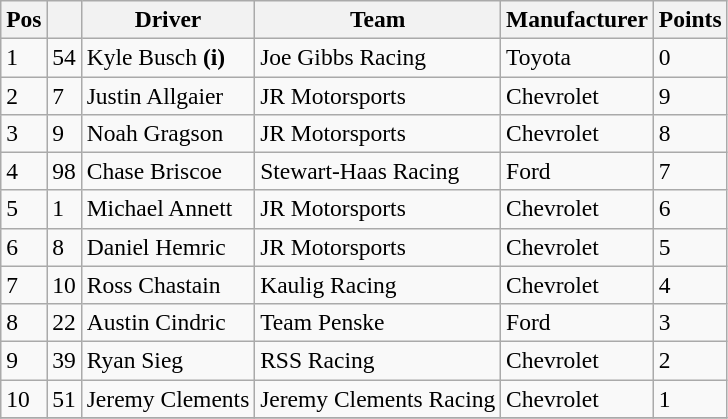<table class="wikitable" style="font-size:98%">
<tr>
<th>Pos</th>
<th></th>
<th>Driver</th>
<th>Team</th>
<th>Manufacturer</th>
<th>Points</th>
</tr>
<tr>
<td>1</td>
<td>54</td>
<td>Kyle Busch <strong>(i)</strong></td>
<td>Joe Gibbs Racing</td>
<td>Toyota</td>
<td>0</td>
</tr>
<tr>
<td>2</td>
<td>7</td>
<td>Justin Allgaier</td>
<td>JR Motorsports</td>
<td>Chevrolet</td>
<td>9</td>
</tr>
<tr>
<td>3</td>
<td>9</td>
<td>Noah Gragson</td>
<td>JR Motorsports</td>
<td>Chevrolet</td>
<td>8</td>
</tr>
<tr>
<td>4</td>
<td>98</td>
<td>Chase Briscoe</td>
<td>Stewart-Haas Racing</td>
<td>Ford</td>
<td>7</td>
</tr>
<tr>
<td>5</td>
<td>1</td>
<td>Michael Annett</td>
<td>JR Motorsports</td>
<td>Chevrolet</td>
<td>6</td>
</tr>
<tr>
<td>6</td>
<td>8</td>
<td>Daniel Hemric</td>
<td>JR Motorsports</td>
<td>Chevrolet</td>
<td>5</td>
</tr>
<tr>
<td>7</td>
<td>10</td>
<td>Ross Chastain</td>
<td>Kaulig Racing</td>
<td>Chevrolet</td>
<td>4</td>
</tr>
<tr>
<td>8</td>
<td>22</td>
<td>Austin Cindric</td>
<td>Team Penske</td>
<td>Ford</td>
<td>3</td>
</tr>
<tr>
<td>9</td>
<td>39</td>
<td>Ryan Sieg</td>
<td>RSS Racing</td>
<td>Chevrolet</td>
<td>2</td>
</tr>
<tr>
<td>10</td>
<td>51</td>
<td>Jeremy Clements</td>
<td>Jeremy Clements Racing</td>
<td>Chevrolet</td>
<td>1</td>
</tr>
<tr>
</tr>
</table>
